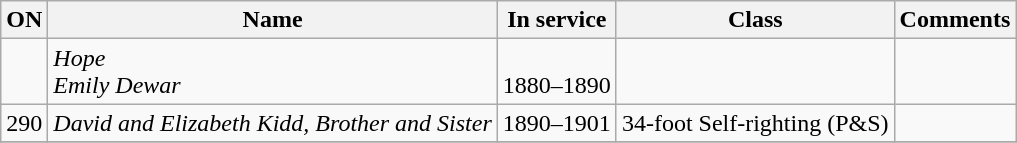<table class="wikitable">
<tr>
<th>ON</th>
<th>Name</th>
<th>In service</th>
<th>Class</th>
<th>Comments</th>
</tr>
<tr>
<td></td>
<td><em>Hope</em><br><em>Emily Dewar</em></td>
<td><br>1880–1890</td>
<td></td>
<td></td>
</tr>
<tr>
<td>290</td>
<td><em>David and Elizabeth Kidd, Brother and Sister</em></td>
<td>1890–1901</td>
<td>34-foot Self-righting (P&S)</td>
<td></td>
</tr>
<tr>
</tr>
</table>
